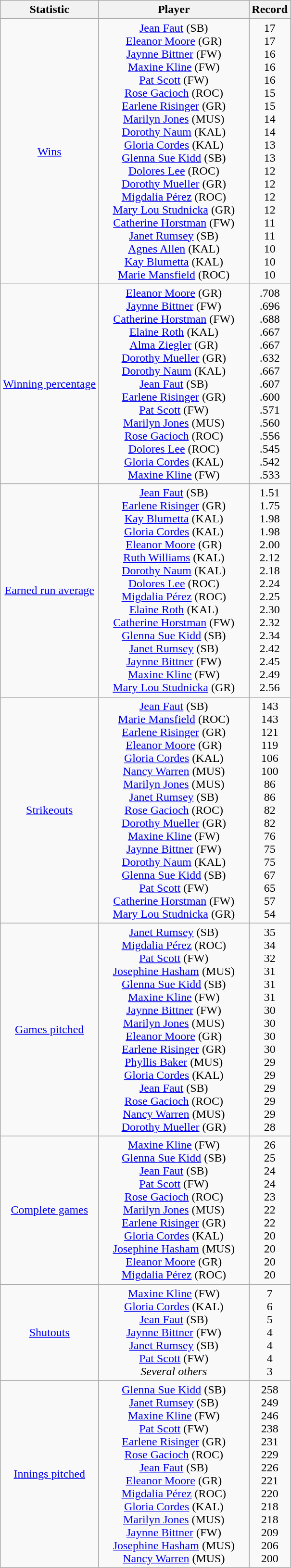<table class="wikitable">
<tr>
<th>Statistic</th>
<th>Player</th>
<th>Record</th>
</tr>
<tr align=center>
<td><a href='#'>Wins</a></td>
<td><a href='#'>Jean Faut</a> (SB)<br><a href='#'>Eleanor Moore</a> (GR)<br><a href='#'>Jaynne Bittner</a> (FW)<br><a href='#'>Maxine Kline</a> (FW)<br><a href='#'>Pat Scott</a> (FW)<br><a href='#'>Rose Gacioch</a> (ROC)<br><a href='#'>Earlene Risinger</a> (GR)<br><a href='#'>Marilyn Jones</a>  (MUS)<br><a href='#'>Dorothy Naum</a> (KAL)<br><a href='#'>Gloria Cordes</a> (KAL)<br><a href='#'>Glenna Sue Kidd</a> (SB)<br><a href='#'>Dolores Lee</a> (ROC)<br><a href='#'>Dorothy Mueller</a> (GR)<br><a href='#'>Migdalia Pérez</a> (ROC)<br>    <a href='#'>Mary Lou Studnicka</a> (GR)    <br><a href='#'>Catherine Horstman</a> (FW)<br><a href='#'>Janet Rumsey</a> (SB)<br><a href='#'>Agnes Allen</a> (KAL)<br><a href='#'>Kay Blumetta</a> (KAL)<br><a href='#'>Marie Mansfield</a> (ROC)</td>
<td>17 <br> 17 <br> 16 <br> 16 <br> 16 <br> 15 <br> 15 <br> 14 <br> 14 <br> 13 <br> 13 <br> 12 <br> 12 <br> 12 <br> 12 <br> 11 <br> 11 <br> 10 <br> 10 <br> 10</td>
</tr>
<tr align=center>
<td><a href='#'>Winning percentage</a></td>
<td><a href='#'>Eleanor Moore</a> (GR)<br><a href='#'>Jaynne Bittner</a> (FW)<br><a href='#'>Catherine Horstman</a> (FW)<br><a href='#'>Elaine Roth</a> (KAL)<br><a href='#'>Alma Ziegler</a> (GR)<br><a href='#'>Dorothy Mueller</a> (GR)<br><a href='#'>Dorothy Naum</a> (KAL)<br><a href='#'>Jean Faut</a> (SB)<br><a href='#'>Earlene Risinger</a> (GR)<br><a href='#'>Pat Scott</a> (FW)<br><a href='#'>Marilyn Jones</a>  (MUS)<br><a href='#'>Rose Gacioch</a> (ROC)<br><a href='#'>Dolores Lee</a> (ROC)<br><a href='#'>Gloria Cordes</a> (KAL)<br><a href='#'>Maxine Kline</a> (FW)<br></td>
<td>.708 <br> .696 <br> .688 <br> .667 <br> .667 <br> .632 <br> .667 <br> .607 <br> .600 <br> .571 <br> .560 <br> .556 <br> .545 <br> .542 <br> .533</td>
</tr>
<tr align=center>
<td><a href='#'>Earned run average</a></td>
<td><a href='#'>Jean Faut</a> (SB)<br><a href='#'>Earlene Risinger</a> (GR)<br><a href='#'>Kay Blumetta</a> (KAL)<br><a href='#'>Gloria Cordes</a> (KAL)<br><a href='#'>Eleanor Moore</a> (GR)<br><a href='#'>Ruth Williams</a> (KAL)<br><a href='#'>Dorothy Naum</a> (KAL)<br><a href='#'>Dolores Lee</a> (ROC)<br><a href='#'>Migdalia Pérez</a> (ROC)<br><a href='#'>Elaine Roth</a> (KAL)<br><a href='#'>Catherine Horstman</a> (FW)<br><a href='#'>Glenna Sue Kidd</a> (SB)<br><a href='#'>Janet Rumsey</a> (SB)<br><a href='#'>Jaynne Bittner</a> (FW)<br><a href='#'>Maxine Kline</a> (FW)<br><a href='#'>Mary Lou Studnicka</a> (GR)</td>
<td>1.51 <br> 1.75 <br> 1.98 <br> 1.98 <br> 2.00 <br> 2.12 <br> 2.18 <br> 2.24 <br> 2.25 <br> 2.30 <br> 2.32 <br> 2.34 <br> 2.42  <br> 2.45 <br> 2.49 <br> 2.56</td>
</tr>
<tr align=center>
<td><a href='#'>Strikeouts</a></td>
<td><a href='#'>Jean Faut</a> (SB)<br><a href='#'>Marie Mansfield</a> (ROC)<br><a href='#'>Earlene Risinger</a> (GR)<br><a href='#'>Eleanor Moore</a> (GR)<br><a href='#'>Gloria Cordes</a> (KAL)<br><a href='#'>Nancy Warren</a> (MUS)<br><a href='#'>Marilyn Jones</a>  (MUS)<br><a href='#'>Janet Rumsey</a> (SB)<br><a href='#'>Rose Gacioch</a> (ROC)<br><a href='#'>Dorothy Mueller</a> (GR)<br><a href='#'>Maxine Kline</a> (FW)<br><a href='#'>Jaynne Bittner</a> (FW)<br><a href='#'>Dorothy Naum</a> (KAL)<br><a href='#'>Glenna Sue Kidd</a> (SB)<br><a href='#'>Pat Scott</a> (FW)<br><a href='#'>Catherine Horstman</a> (FW)<br><a href='#'>Mary Lou Studnicka</a> (GR)</td>
<td>143 <br> 143 <br> 121 <br> 119 <br> 106 <br> 100 <br> 86 <br> 86 <br> 82 <br> 82 <br> 76 <br> 75 <br> 75 <br> 67 <br> 65 <br> 57 <br> 54</td>
</tr>
<tr align=center>
<td><a href='#'>Games pitched</a></td>
<td><a href='#'>Janet Rumsey</a> (SB)<br><a href='#'>Migdalia Pérez</a> (ROC)<br><a href='#'>Pat Scott</a> (FW)<br><a href='#'>Josephine Hasham</a> (MUS)<br><a href='#'>Glenna Sue Kidd</a> (SB)<br><a href='#'>Maxine Kline</a> (FW)<br><a href='#'>Jaynne Bittner</a> (FW)<br><a href='#'>Marilyn Jones</a>  (MUS)<br><a href='#'>Eleanor Moore</a> (GR)<br><a href='#'>Earlene Risinger</a> (GR)<br><a href='#'>Phyllis Baker</a> (MUS)<br><a href='#'>Gloria Cordes</a> (KAL)<br><a href='#'>Jean Faut</a> (SB)<br><a href='#'>Rose Gacioch</a> (ROC)<br><a href='#'>Nancy Warren</a> (MUS)<br><a href='#'>Dorothy Mueller</a> (GR)</td>
<td>35 <br> 34 <br> 32 <br> 31 <br> 31 <br> 31 <br> 30 <br> 30 <br> 30 <br> 30 <br> 29 <br> 29 <br> 29 <br> 29 <br> 29 <br> 28</td>
</tr>
<tr align=center>
<td><a href='#'>Complete games</a></td>
<td><a href='#'>Maxine Kline</a> (FW)<br><a href='#'>Glenna Sue Kidd</a> (SB)<br><a href='#'>Jean Faut</a> (SB)<br><a href='#'>Pat Scott</a> (FW)<br><a href='#'>Rose Gacioch</a> (ROC)<br><a href='#'>Marilyn Jones</a>  (MUS)<br><a href='#'>Earlene Risinger</a> (GR)<br><a href='#'>Gloria Cordes</a> (KAL)<br><a href='#'>Josephine Hasham</a> (MUS)<br><a href='#'>Eleanor Moore</a> (GR)<br><a href='#'>Migdalia Pérez</a> (ROC)</td>
<td>26 <br> 25 <br> 24<br> 24 <br> 23 <br> 22 <br> 22 <br> 20 <br> 20 <br> 20 <br> 20</td>
</tr>
<tr align=center>
<td><a href='#'>Shutouts</a></td>
<td><a href='#'>Maxine Kline</a> (FW)<br><a href='#'>Gloria Cordes</a> (KAL)<br><a href='#'>Jean Faut</a> (SB)<br><a href='#'>Jaynne Bittner</a> (FW)<br><a href='#'>Janet Rumsey</a> (SB)<br><a href='#'>Pat Scott</a> (FW)<br><em>Several others</em></td>
<td>7 <br> 6 <br> 5 <br> 4 <br> 4 <br> 4 <br> 3</td>
</tr>
<tr align=center>
<td><a href='#'>Innings pitched</a></td>
<td><a href='#'>Glenna Sue Kidd</a> (SB)<br><a href='#'>Janet Rumsey</a> (SB)<br><a href='#'>Maxine Kline</a> (FW)<br><a href='#'>Pat Scott</a> (FW)<br><a href='#'>Earlene Risinger</a> (GR)<br><a href='#'>Rose Gacioch</a> (ROC)<br><a href='#'>Jean Faut</a> (SB)<br><a href='#'>Eleanor Moore</a> (GR)<br><a href='#'>Migdalia Pérez</a> (ROC)<br><a href='#'>Gloria Cordes</a> (KAL)<br><a href='#'>Marilyn Jones</a>  (MUS)<br><a href='#'>Jaynne Bittner</a> (FW)<br><a href='#'>Josephine Hasham</a> (MUS)<br><a href='#'>Nancy Warren</a> (MUS)</td>
<td>258 <br> 249 <br> 246 <br> 238 <br> 231 <br> 229 <br> 226 <br> 221 <br> 220 <br> 218 <br> 218 <br> 209 <br> 206 <br> 200</td>
</tr>
</table>
